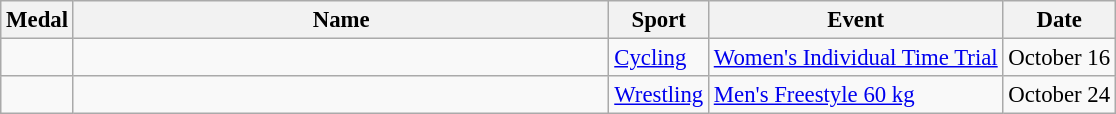<table class="wikitable sortable" border="1" style="font-size:95%">
<tr>
<th>Medal</th>
<th width=350px>Name</th>
<th>Sport</th>
<th>Event</th>
<th>Date</th>
</tr>
<tr>
<td></td>
<td></td>
<td><a href='#'>Cycling</a></td>
<td><a href='#'>Women's Individual Time Trial</a></td>
<td>October 16</td>
</tr>
<tr>
<td></td>
<td></td>
<td><a href='#'>Wrestling</a></td>
<td><a href='#'>Men's Freestyle 60 kg</a></td>
<td>October 24</td>
</tr>
</table>
